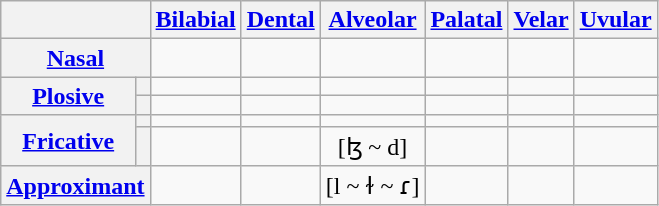<table class="wikitable" style="text-align:center;">
<tr>
<th colspan="2"></th>
<th><a href='#'>Bilabial</a></th>
<th><a href='#'>Dental</a></th>
<th><a href='#'>Alveolar</a></th>
<th><a href='#'>Palatal</a></th>
<th><a href='#'>Velar</a></th>
<th><a href='#'>Uvular</a></th>
</tr>
<tr>
<th colspan="2"><a href='#'>Nasal</a></th>
<td></td>
<td></td>
<td></td>
<td></td>
<td></td>
<td></td>
</tr>
<tr>
<th rowspan="2"><a href='#'>Plosive</a></th>
<th></th>
<td></td>
<td></td>
<td></td>
<td></td>
<td></td>
<td></td>
</tr>
<tr>
<th></th>
<td></td>
<td></td>
<td></td>
<td></td>
<td></td>
<td></td>
</tr>
<tr>
<th rowspan="2"><a href='#'>Fricative</a></th>
<th></th>
<td></td>
<td></td>
<td></td>
<td></td>
<td></td>
<td></td>
</tr>
<tr>
<th></th>
<td></td>
<td></td>
<td> [ɮ ~ d]</td>
<td></td>
<td></td>
<td></td>
</tr>
<tr>
<th colspan="2"><a href='#'>Approximant</a></th>
<td></td>
<td></td>
<td> [l ~ ɫ ~ ɾ]</td>
<td></td>
<td></td>
<td></td>
</tr>
</table>
